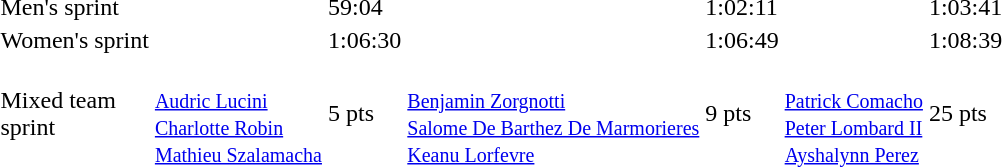<table>
<tr>
<td>Men's sprint</td>
<td></td>
<td>59:04</td>
<td></td>
<td>1:02:11</td>
<td></td>
<td>1:03:41</td>
</tr>
<tr>
<td>Women's sprint</td>
<td></td>
<td>1:06:30</td>
<td></td>
<td>1:06:49</td>
<td></td>
<td>1:08:39</td>
</tr>
<tr>
<td>Mixed team<br>sprint</td>
<td><br><small><a href='#'>Audric Lucini</a></small><br><small><a href='#'>Charlotte Robin</a></small><br><small><a href='#'>Mathieu Szalamacha</a></small></td>
<td>5 pts</td>
<td><br><small><a href='#'>Benjamin Zorgnotti</a></small><br><small><a href='#'>Salome De Barthez De Marmorieres</a></small><br><small><a href='#'>Keanu Lorfevre</a></small></td>
<td>9 pts</td>
<td><br><small><a href='#'>Patrick Comacho</a></small><br><small><a href='#'>Peter Lombard II</a></small><br><small><a href='#'>Ayshalynn Perez</a></small></td>
<td>25 pts</td>
</tr>
</table>
